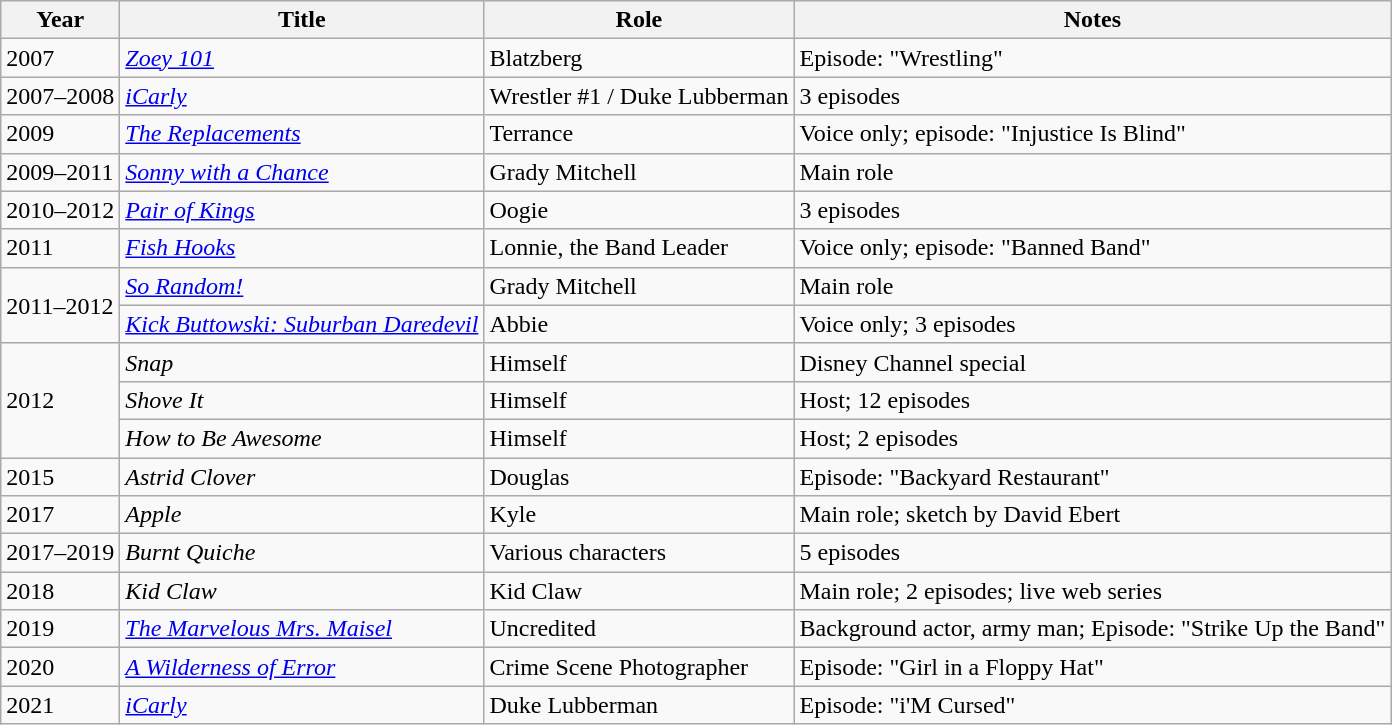<table class="wikitable sortable">
<tr>
<th>Year</th>
<th>Title</th>
<th>Role</th>
<th class="unsortable">Notes</th>
</tr>
<tr>
<td>2007</td>
<td><em><a href='#'>Zoey 101</a></em></td>
<td>Blatzberg</td>
<td>Episode: "Wrestling"</td>
</tr>
<tr>
<td>2007–2008</td>
<td><em><a href='#'>iCarly</a></em></td>
<td>Wrestler #1 / Duke Lubberman</td>
<td>3 episodes</td>
</tr>
<tr>
<td>2009</td>
<td><em><a href='#'>The Replacements</a></em></td>
<td>Terrance</td>
<td>Voice only; episode: "Injustice Is Blind"</td>
</tr>
<tr>
<td>2009–2011</td>
<td><em><a href='#'>Sonny with a Chance</a></em></td>
<td>Grady Mitchell</td>
<td>Main role</td>
</tr>
<tr>
<td>2010–2012</td>
<td><em><a href='#'>Pair of Kings</a></em></td>
<td>Oogie</td>
<td>3 episodes</td>
</tr>
<tr>
<td>2011</td>
<td><em><a href='#'>Fish Hooks</a></em></td>
<td>Lonnie, the Band Leader</td>
<td>Voice only; episode: "Banned Band"</td>
</tr>
<tr>
<td rowspan="2">2011–2012</td>
<td><em><a href='#'>So Random!</a></em></td>
<td>Grady Mitchell</td>
<td>Main role</td>
</tr>
<tr>
<td><em><a href='#'>Kick Buttowski: Suburban Daredevil</a></em></td>
<td>Abbie</td>
<td>Voice only; 3 episodes</td>
</tr>
<tr>
<td rowspan="3">2012</td>
<td><em>Snap</em></td>
<td>Himself</td>
<td>Disney Channel special</td>
</tr>
<tr>
<td><em>Shove It</em></td>
<td>Himself</td>
<td>Host; 12 episodes</td>
</tr>
<tr>
<td><em>How to Be Awesome</em></td>
<td>Himself</td>
<td>Host; 2 episodes</td>
</tr>
<tr>
<td>2015</td>
<td><em>Astrid Clover</em></td>
<td>Douglas</td>
<td>Episode: "Backyard Restaurant"</td>
</tr>
<tr>
<td>2017</td>
<td><em>Apple</em></td>
<td>Kyle</td>
<td>Main role; sketch by David Ebert</td>
</tr>
<tr>
<td>2017–2019</td>
<td><em>Burnt Quiche</em></td>
<td>Various characters</td>
<td>5 episodes</td>
</tr>
<tr>
<td>2018</td>
<td><em>Kid Claw</em></td>
<td>Kid Claw</td>
<td>Main role; 2 episodes; live web series</td>
</tr>
<tr>
<td>2019</td>
<td><em><a href='#'>The Marvelous Mrs. Maisel</a></em></td>
<td>Uncredited</td>
<td>Background actor, army man; Episode: "Strike Up the Band"</td>
</tr>
<tr>
<td>2020</td>
<td><em><a href='#'>A Wilderness of Error</a></em></td>
<td>Crime Scene Photographer</td>
<td>Episode: "Girl in a Floppy Hat"</td>
</tr>
<tr>
<td>2021</td>
<td><em><a href='#'>iCarly</a></em></td>
<td>Duke Lubberman</td>
<td>Episode: "i'M Cursed"</td>
</tr>
</table>
